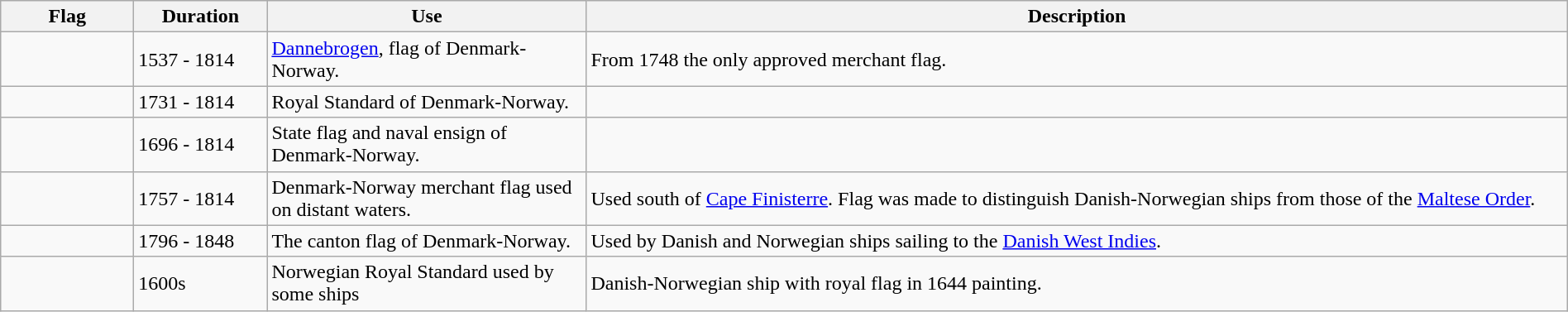<table class="wikitable" width="100%">
<tr>
<th style="width:100px;">Flag</th>
<th style="width:100px;">Duration</th>
<th style="width:250px;">Use</th>
<th style="min-width:250px">Description</th>
</tr>
<tr>
<td></td>
<td>1537 - 1814</td>
<td><a href='#'>Dannebrogen</a>, flag of Denmark-Norway.</td>
<td>From 1748 the only approved merchant flag.</td>
</tr>
<tr>
<td></td>
<td>1731 - 1814</td>
<td>Royal Standard of Denmark-Norway.</td>
<td></td>
</tr>
<tr>
<td></td>
<td>1696 - 1814</td>
<td>State flag and naval ensign of Denmark-Norway.</td>
<td></td>
</tr>
<tr>
<td></td>
<td>1757 - 1814</td>
<td>Denmark-Norway merchant flag used on distant waters.</td>
<td>Used south of <a href='#'>Cape Finisterre</a>. Flag was made to distinguish Danish-Norwegian ships from those of the <a href='#'>Maltese Order</a>.</td>
</tr>
<tr>
<td></td>
<td>1796 - 1848</td>
<td>The canton flag of Denmark-Norway.</td>
<td>Used by Danish and Norwegian ships sailing to the <a href='#'>Danish West Indies</a>.</td>
</tr>
<tr>
<td></td>
<td>1600s</td>
<td>Norwegian Royal Standard used by some ships</td>
<td>Danish-Norwegian ship with royal flag in 1644 painting.</td>
</tr>
</table>
